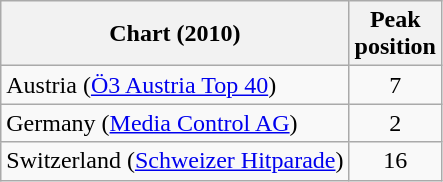<table class="wikitable sortable">
<tr>
<th>Chart (2010)</th>
<th>Peak<br>position</th>
</tr>
<tr>
<td>Austria (<a href='#'>Ö3 Austria Top 40</a>)</td>
<td align="center">7</td>
</tr>
<tr>
<td>Germany (<a href='#'>Media Control AG</a>)</td>
<td align="center">2</td>
</tr>
<tr>
<td>Switzerland (<a href='#'>Schweizer Hitparade</a>)</td>
<td align="center">16</td>
</tr>
</table>
